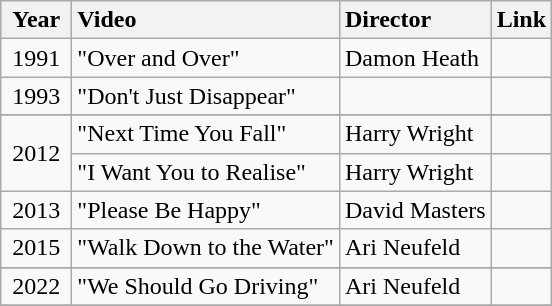<table class="wikitable">
<tr>
<th style="vertical-align:top; text-align:center; width:40px;">Year</th>
<th style="text-align:left; vertical-align:top;">Video</th>
<th style="text-align:left; vertical-align:top;">Director</th>
<th style="text-align:left; vertical-align:top;">Link</th>
</tr>
<tr>
<td style="text-align:center;">1991</td>
<td style="text-align:left; vertical-align:top;">"Over and Over"</td>
<td style="text-align:left; vertical-align:top;">Damon Heath</td>
<td style="text-align:left; vertical-align:top;"></td>
</tr>
<tr>
<td style="text-align:center;">1993</td>
<td style="text-align:left; vertical-align:top;">"Don't Just Disappear"</td>
<td style="text-align:left; vertical-align:top;"></td>
<td style="text-align:left; vertical-align:top;"></td>
</tr>
<tr style="text-align:left; vertical-align:top;">
</tr>
<tr>
<td style="text-align:center;" rowspan="2">2012</td>
<td style="text-align:left; vertical-align:top;">"Next Time You Fall"</td>
<td style="text-align:left; vertical-align:top;">Harry Wright</td>
<td style="text-align:left; vertical-align:top;"></td>
</tr>
<tr style="text-align:left; vertical-align:top;">
<td style="text-align:left; vertical-align:top;">"I Want You to Realise"</td>
<td style="text-align:left;" vertical-align:top;">Harry Wright</td>
<td></td>
</tr>
<tr>
<td style="text-align:center;">2013</td>
<td style="text-align:left; vertical-align:top;">"Please Be Happy"</td>
<td style="text-align:left;" vertical-align:top;">David Masters</td>
<td style="text-align:left; vertical-align:top;"></td>
</tr>
<tr>
<td style="text-align:center;">2015</td>
<td style="text-align:left; vertical-align:top;">"Walk Down to the Water"</td>
<td style="text-align:left; vertical-align:top;">Ari Neufeld</td>
<td style="text-align:left; vertical-align:top;"></td>
</tr>
<tr style="text-align:left; vertical-align:top;">
</tr>
<tr>
<td style="text-align:center;">2022</td>
<td style="text-align:left; vertical-align:top;">"We Should Go Driving"</td>
<td style="text-align:left; vertical-align:top;">Ari Neufeld</td>
<td style="text-align:left; vertical-align:top;"></td>
</tr>
<tr style="text-align:left; vertical-align:top;">
</tr>
</table>
